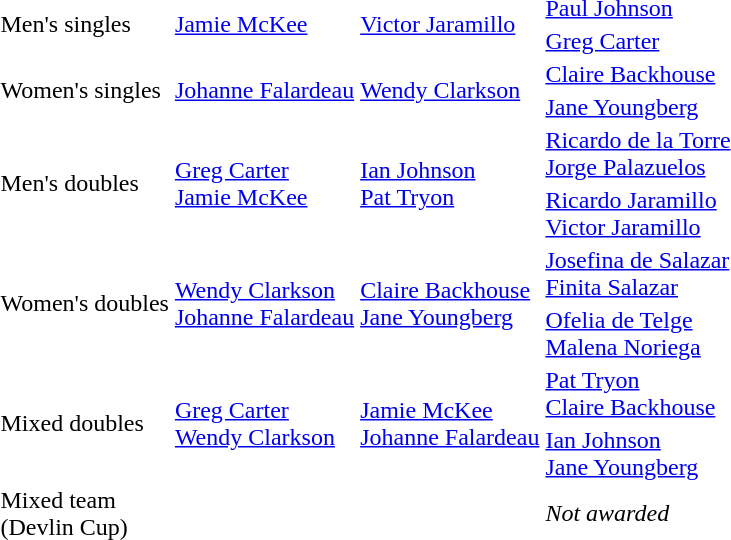<table>
<tr>
<td rowspan="2">Men's singles</td>
<td rowspan="2"> <a href='#'>Jamie McKee</a></td>
<td rowspan="2"> <a href='#'>Victor Jaramillo</a></td>
<td> <a href='#'>Paul Johnson</a></td>
</tr>
<tr>
<td> <a href='#'>Greg Carter</a></td>
</tr>
<tr>
<td rowspan="2">Women's singles</td>
<td rowspan="2"> <a href='#'>Johanne Falardeau</a></td>
<td rowspan="2"> <a href='#'>Wendy Clarkson</a></td>
<td> <a href='#'>Claire Backhouse</a></td>
</tr>
<tr>
<td> <a href='#'>Jane Youngberg</a></td>
</tr>
<tr>
<td rowspan="2">Men's doubles</td>
<td rowspan="2"> <a href='#'>Greg Carter</a> <br> <a href='#'>Jamie McKee</a></td>
<td rowspan="2"> <a href='#'>Ian Johnson</a> <br> <a href='#'>Pat Tryon</a></td>
<td> <a href='#'>Ricardo de la Torre</a><br> <a href='#'>Jorge Palazuelos</a></td>
</tr>
<tr>
<td> <a href='#'>Ricardo Jaramillo</a> <br> <a href='#'>Victor Jaramillo</a></td>
</tr>
<tr>
<td rowspan="2">Women's doubles</td>
<td rowspan="2"> <a href='#'>Wendy Clarkson</a> <br> <a href='#'>Johanne Falardeau</a></td>
<td rowspan="2"> <a href='#'>Claire Backhouse</a> <br> <a href='#'>Jane Youngberg</a></td>
<td> <a href='#'>Josefina de Salazar</a><br> <a href='#'>Finita Salazar</a></td>
</tr>
<tr>
<td> <a href='#'>Ofelia de Telge</a><br> <a href='#'>Malena Noriega</a></td>
</tr>
<tr>
<td rowspan="2">Mixed doubles</td>
<td rowspan="2"> <a href='#'>Greg Carter</a> <br> <a href='#'>Wendy Clarkson</a></td>
<td rowspan="2"> <a href='#'>Jamie McKee</a> <br> <a href='#'>Johanne Falardeau</a></td>
<td> <a href='#'>Pat Tryon</a><br> <a href='#'>Claire Backhouse</a></td>
</tr>
<tr>
<td> <a href='#'>Ian Johnson</a><br> <a href='#'>Jane Youngberg</a></td>
</tr>
<tr>
<td>Mixed team<br>(Devlin Cup)</td>
<td></td>
<td></td>
<td><em>Not awarded</em></td>
</tr>
</table>
